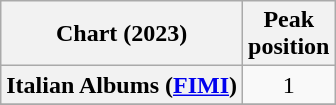<table class="wikitable sortable plainrowheaders" style="text-align:center;">
<tr>
<th scope="col">Chart (2023)</th>
<th scope="col">Peak<br>position</th>
</tr>
<tr>
<th scope="row">Italian Albums (<a href='#'>FIMI</a>)</th>
<td>1</td>
</tr>
<tr>
</tr>
</table>
